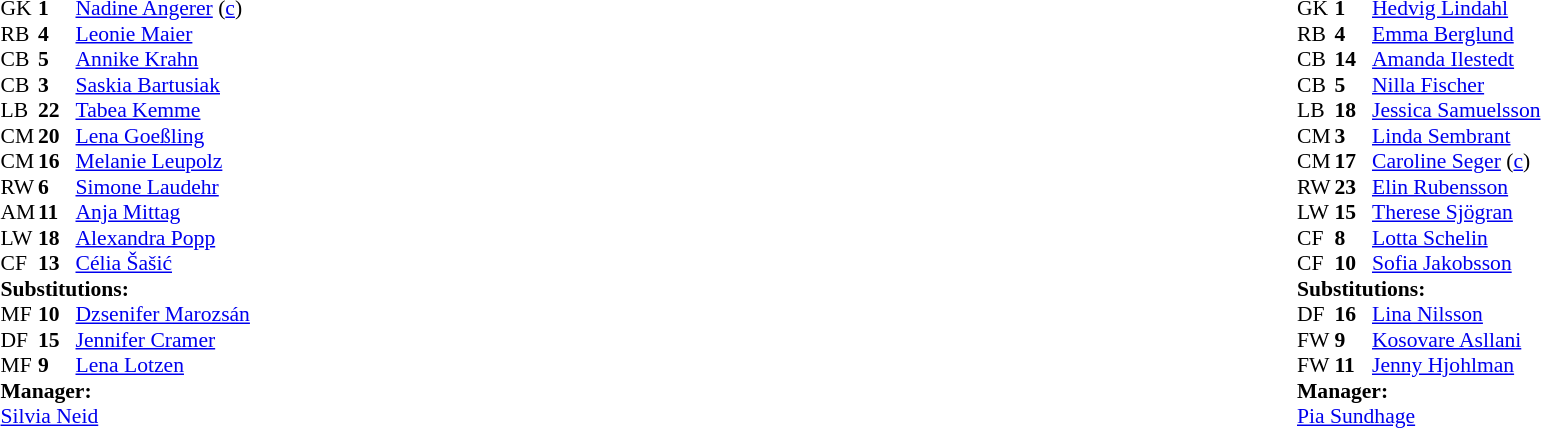<table width="100%">
<tr>
<td valign="top" width="50%"><br><table style="font-size: 90%" cellspacing="0" cellpadding="0">
<tr>
<th width="25"></th>
<th width="25"></th>
</tr>
<tr>
<td>GK</td>
<td><strong>1</strong></td>
<td><a href='#'>Nadine Angerer</a> (<a href='#'>c</a>)</td>
</tr>
<tr>
<td>RB</td>
<td><strong>4</strong></td>
<td><a href='#'>Leonie Maier</a></td>
</tr>
<tr>
<td>CB</td>
<td><strong>5</strong></td>
<td><a href='#'>Annike Krahn</a></td>
</tr>
<tr>
<td>CB</td>
<td><strong>3</strong></td>
<td><a href='#'>Saskia Bartusiak</a></td>
<td></td>
</tr>
<tr>
<td>LB</td>
<td><strong>22</strong></td>
<td><a href='#'>Tabea Kemme</a></td>
<td></td>
<td></td>
</tr>
<tr>
<td>CM</td>
<td><strong>20</strong></td>
<td><a href='#'>Lena Goeßling</a></td>
</tr>
<tr>
<td>CM</td>
<td><strong>16</strong></td>
<td><a href='#'>Melanie Leupolz</a></td>
<td></td>
<td></td>
</tr>
<tr>
<td>RW</td>
<td><strong>6</strong></td>
<td><a href='#'>Simone Laudehr</a></td>
</tr>
<tr>
<td>AM</td>
<td><strong>11</strong></td>
<td><a href='#'>Anja Mittag</a></td>
</tr>
<tr>
<td>LW</td>
<td><strong>18</strong></td>
<td><a href='#'>Alexandra Popp</a></td>
<td></td>
<td></td>
</tr>
<tr>
<td>CF</td>
<td><strong>13</strong></td>
<td><a href='#'>Célia Šašić</a></td>
</tr>
<tr>
<td colspan=3><strong>Substitutions:</strong></td>
</tr>
<tr>
<td>MF</td>
<td><strong>10</strong></td>
<td><a href='#'>Dzsenifer Marozsán</a></td>
<td></td>
<td></td>
</tr>
<tr>
<td>DF</td>
<td><strong>15</strong></td>
<td><a href='#'>Jennifer Cramer</a></td>
<td></td>
<td></td>
</tr>
<tr>
<td>MF</td>
<td><strong>9</strong></td>
<td><a href='#'>Lena Lotzen</a></td>
<td></td>
<td></td>
</tr>
<tr>
<td colspan=3><strong>Manager:</strong></td>
</tr>
<tr>
<td colspan=3><a href='#'>Silvia Neid</a></td>
</tr>
</table>
</td>
<td valign="top"></td>
<td valign="top" width="50%"><br><table style="font-size: 90%" cellspacing="0" cellpadding="0" align="center">
<tr>
<th width=25></th>
<th width=25></th>
</tr>
<tr>
<td>GK</td>
<td><strong>1</strong></td>
<td><a href='#'>Hedvig Lindahl</a></td>
</tr>
<tr>
<td>RB</td>
<td><strong>4</strong></td>
<td><a href='#'>Emma Berglund</a></td>
<td></td>
<td></td>
</tr>
<tr>
<td>CB</td>
<td><strong>14</strong></td>
<td><a href='#'>Amanda Ilestedt</a></td>
<td></td>
</tr>
<tr>
<td>CB</td>
<td><strong>5</strong></td>
<td><a href='#'>Nilla Fischer</a></td>
</tr>
<tr>
<td>LB</td>
<td><strong>18</strong></td>
<td><a href='#'>Jessica Samuelsson</a></td>
<td></td>
<td></td>
</tr>
<tr>
<td>CM</td>
<td><strong>3</strong></td>
<td><a href='#'>Linda Sembrant</a></td>
</tr>
<tr>
<td>CM</td>
<td><strong>17</strong></td>
<td><a href='#'>Caroline Seger</a> (<a href='#'>c</a>)</td>
</tr>
<tr>
<td>RW</td>
<td><strong>23</strong></td>
<td><a href='#'>Elin Rubensson</a></td>
<td></td>
<td></td>
</tr>
<tr>
<td>LW</td>
<td><strong>15</strong></td>
<td><a href='#'>Therese Sjögran</a></td>
</tr>
<tr>
<td>CF</td>
<td><strong>8</strong></td>
<td><a href='#'>Lotta Schelin</a></td>
<td></td>
</tr>
<tr>
<td>CF</td>
<td><strong>10</strong></td>
<td><a href='#'>Sofia Jakobsson</a></td>
</tr>
<tr>
<td colspan=3><strong>Substitutions:</strong></td>
</tr>
<tr>
<td>DF</td>
<td><strong>16</strong></td>
<td><a href='#'>Lina Nilsson</a></td>
<td></td>
<td></td>
</tr>
<tr>
<td>FW</td>
<td><strong>9</strong></td>
<td><a href='#'>Kosovare Asllani</a></td>
<td></td>
<td></td>
</tr>
<tr>
<td>FW</td>
<td><strong>11</strong></td>
<td><a href='#'>Jenny Hjohlman</a></td>
<td></td>
<td></td>
</tr>
<tr>
<td colspan=3><strong>Manager:</strong></td>
</tr>
<tr>
<td colspan=3><a href='#'>Pia Sundhage</a></td>
</tr>
</table>
</td>
</tr>
</table>
